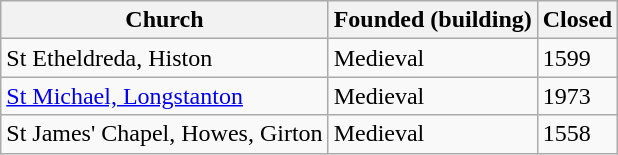<table class="wikitable">
<tr>
<th>Church</th>
<th>Founded (building)</th>
<th>Closed</th>
</tr>
<tr>
<td>St Etheldreda, Histon</td>
<td>Medieval</td>
<td>1599</td>
</tr>
<tr>
<td><a href='#'>St Michael, Longstanton</a></td>
<td>Medieval</td>
<td>1973</td>
</tr>
<tr>
<td>St James' Chapel, Howes, Girton</td>
<td>Medieval</td>
<td>1558</td>
</tr>
</table>
